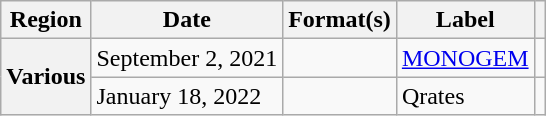<table class="wikitable plainrowheaders">
<tr>
<th scope="col">Region</th>
<th scope="col">Date</th>
<th scope="col">Format(s)</th>
<th scope="col">Label</th>
<th scope="col"></th>
</tr>
<tr>
<th scope="row" rowspan="2">Various</th>
<td>September 2, 2021</td>
<td></td>
<td><a href='#'>MONOGEM</a></td>
<td align="center"></td>
</tr>
<tr>
<td>January 18, 2022</td>
<td></td>
<td>Qrates</td>
<td align="center"></td>
</tr>
</table>
